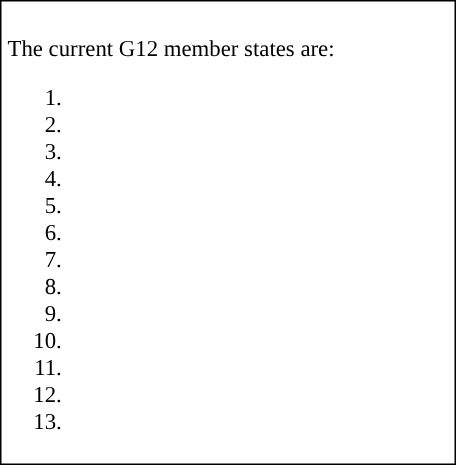<table class="toccolours" border="1" cellpadding="4" style="float: right; margin: 0 0 1em 1em; width: 20em; border-collapse: collapse; font-size: 95%; clear: right">
<tr>
<td align=left><br>The current G12 member states are:<ol><li></li><li></li><li></li><li></li><li></li><li></li><li></li><li></li><li></li><li></li><li></li><li></li><li></li></ol></td>
</tr>
</table>
